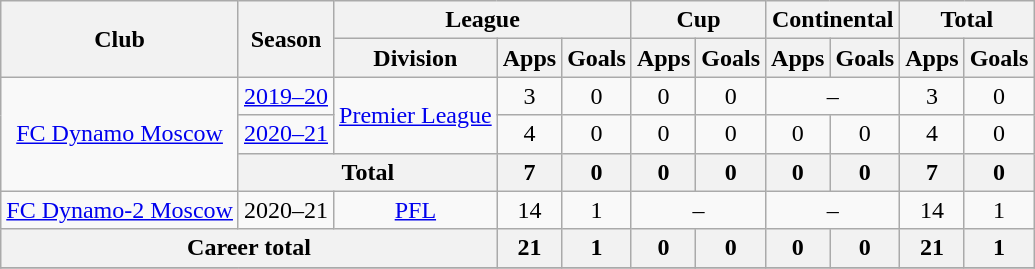<table class="wikitable" style="text-align: center;">
<tr>
<th rowspan=2>Club</th>
<th rowspan=2>Season</th>
<th colspan=3>League</th>
<th colspan=2>Cup</th>
<th colspan=2>Continental</th>
<th colspan=2>Total</th>
</tr>
<tr>
<th>Division</th>
<th>Apps</th>
<th>Goals</th>
<th>Apps</th>
<th>Goals</th>
<th>Apps</th>
<th>Goals</th>
<th>Apps</th>
<th>Goals</th>
</tr>
<tr>
<td rowspan=3><a href='#'>FC Dynamo Moscow</a></td>
<td><a href='#'>2019–20</a></td>
<td rowspan=2><a href='#'>Premier League</a></td>
<td>3</td>
<td>0</td>
<td>0</td>
<td>0</td>
<td colspan=2>–</td>
<td>3</td>
<td>0</td>
</tr>
<tr>
<td><a href='#'>2020–21</a></td>
<td>4</td>
<td>0</td>
<td>0</td>
<td>0</td>
<td>0</td>
<td>0</td>
<td>4</td>
<td>0</td>
</tr>
<tr>
<th colspan=2>Total</th>
<th>7</th>
<th>0</th>
<th>0</th>
<th>0</th>
<th>0</th>
<th>0</th>
<th>7</th>
<th>0</th>
</tr>
<tr>
<td><a href='#'>FC Dynamo-2 Moscow</a></td>
<td>2020–21</td>
<td><a href='#'>PFL</a></td>
<td>14</td>
<td>1</td>
<td colspan=2>–</td>
<td colspan=2>–</td>
<td>14</td>
<td>1</td>
</tr>
<tr>
<th colspan=3>Career total</th>
<th>21</th>
<th>1</th>
<th>0</th>
<th>0</th>
<th>0</th>
<th>0</th>
<th>21</th>
<th>1</th>
</tr>
<tr>
</tr>
</table>
